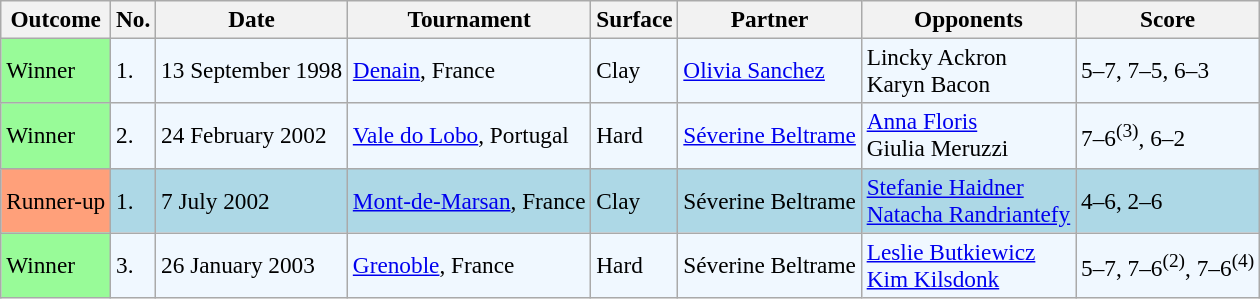<table class="sortable wikitable" style=font-size:97%>
<tr>
<th>Outcome</th>
<th>No.</th>
<th>Date</th>
<th>Tournament</th>
<th>Surface</th>
<th>Partner</th>
<th>Opponents</th>
<th class="unsortable">Score</th>
</tr>
<tr bgcolor=#f0f8ff>
<td bgcolor=98FB98>Winner</td>
<td>1.</td>
<td>13 September 1998</td>
<td><a href='#'>Denain</a>, France</td>
<td>Clay</td>
<td> <a href='#'>Olivia Sanchez</a></td>
<td> Lincky Ackron <br>  Karyn Bacon</td>
<td>5–7, 7–5, 6–3</td>
</tr>
<tr bgcolor=#f0f8ff>
<td bgcolor=98FB98>Winner</td>
<td>2.</td>
<td>24 February 2002</td>
<td><a href='#'>Vale do Lobo</a>, Portugal</td>
<td>Hard</td>
<td> <a href='#'>Séverine Beltrame</a></td>
<td> <a href='#'>Anna Floris</a> <br>  Giulia Meruzzi</td>
<td>7–6<sup>(3)</sup>, 6–2</td>
</tr>
<tr bgcolor=lightblue>
<td bgcolor=#FFA07A>Runner-up</td>
<td>1.</td>
<td>7 July 2002</td>
<td><a href='#'>Mont-de-Marsan</a>, France</td>
<td>Clay</td>
<td> Séverine Beltrame</td>
<td> <a href='#'>Stefanie Haidner</a> <br>  <a href='#'>Natacha Randriantefy</a></td>
<td>4–6, 2–6</td>
</tr>
<tr bgcolor=#f0f8ff>
<td bgcolor=98FB98>Winner</td>
<td>3.</td>
<td>26 January 2003</td>
<td><a href='#'>Grenoble</a>, France</td>
<td>Hard</td>
<td> Séverine Beltrame</td>
<td> <a href='#'>Leslie Butkiewicz</a> <br>  <a href='#'>Kim Kilsdonk</a></td>
<td>5–7, 7–6<sup>(2)</sup>, 7–6<sup>(4)</sup></td>
</tr>
</table>
